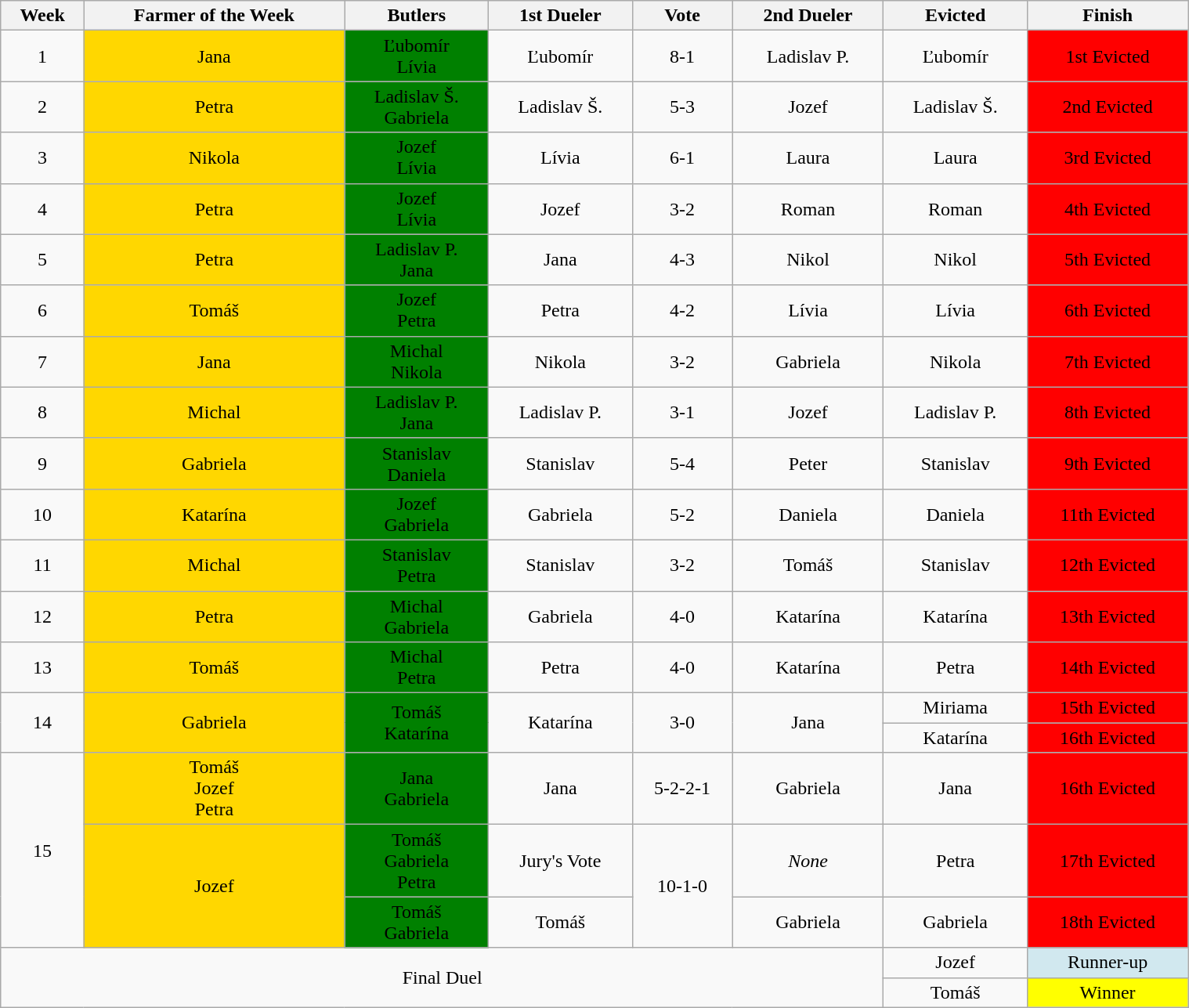<table class="wikitable" style="font-size:100%; text-align:center; width: 80%; margin-left: auto; margin-right: auto;">
<tr>
<th>Week</th>
<th>Farmer of the Week</th>
<th>Butlers</th>
<th>1st Dueler</th>
<th>Vote</th>
<th>2nd Dueler</th>
<th>Evicted</th>
<th>Finish</th>
</tr>
<tr>
<td>1</td>
<td style="background:gold;" colspan=1>Jana</td>
<td style="background:#008000;">Ľubomír<br>Lívia</td>
<td>Ľubomír</td>
<td>8-1</td>
<td>Ladislav P.</td>
<td>Ľubomír</td>
<td style="background:#ff0000">1st Evicted</td>
</tr>
<tr>
<td>2</td>
<td style="background:gold;" colspan=1>Petra</td>
<td style="background:#008000;">Ladislav Š.<br>Gabriela</td>
<td>Ladislav Š.</td>
<td>5-3</td>
<td>Jozef</td>
<td>Ladislav Š.</td>
<td style="background:#ff0000">2nd Evicted</td>
</tr>
<tr>
<td>3</td>
<td style="background:gold;" colspan=1>Nikola</td>
<td style="background:#008000;">Jozef<br>Lívia</td>
<td>Lívia</td>
<td>6-1</td>
<td>Laura</td>
<td>Laura</td>
<td style="background:#ff0000">3rd Evicted</td>
</tr>
<tr>
<td>4</td>
<td style="background:gold;" colspan=1>Petra</td>
<td style="background:#008000;">Jozef<br>Lívia</td>
<td>Jozef</td>
<td>3-2</td>
<td>Roman</td>
<td>Roman</td>
<td style="background:#ff0000">4th Evicted</td>
</tr>
<tr>
<td>5</td>
<td style="background:gold;" colspan=1>Petra</td>
<td style="background:#008000;">Ladislav P.<br>Jana</td>
<td>Jana</td>
<td>4-3</td>
<td>Nikol</td>
<td>Nikol</td>
<td style="background:#ff0000">5th Evicted</td>
</tr>
<tr>
<td>6</td>
<td style="background:gold;" colspan=1>Tomáš</td>
<td style="background:#008000;">Jozef<br>Petra</td>
<td>Petra</td>
<td>4-2</td>
<td>Lívia</td>
<td>Lívia</td>
<td style="background:#ff0000">6th Evicted</td>
</tr>
<tr>
<td>7</td>
<td style="background:gold;" colspan=1>Jana</td>
<td style="background:#008000;">Michal<br>Nikola</td>
<td>Nikola</td>
<td>3-2</td>
<td>Gabriela</td>
<td>Nikola</td>
<td style="background:#ff0000">7th Evicted</td>
</tr>
<tr>
<td>8</td>
<td style="background:gold;" colspan=1>Michal</td>
<td style="background:#008000;">Ladislav P.<br>Jana</td>
<td>Ladislav P.</td>
<td>3-1</td>
<td>Jozef</td>
<td>Ladislav P.</td>
<td style="background:#ff0000">8th Evicted</td>
</tr>
<tr>
<td>9</td>
<td style="background:gold;" colspan=1>Gabriela</td>
<td style="background:#008000;">Stanislav<br>Daniela</td>
<td>Stanislav</td>
<td>5-4</td>
<td>Peter</td>
<td>Stanislav</td>
<td style="background:#ff0000">9th Evicted</td>
</tr>
<tr>
<td>10</td>
<td style="background:gold;" colspan=1>Katarína</td>
<td style="background:#008000;">Jozef<br>Gabriela</td>
<td>Gabriela</td>
<td>5-2</td>
<td>Daniela</td>
<td>Daniela</td>
<td style="background:#ff0000">11th Evicted</td>
</tr>
<tr>
<td>11</td>
<td style="background:gold;" colspan=1>Michal</td>
<td style="background:#008000;">Stanislav<br>Petra</td>
<td>Stanislav</td>
<td>3-2</td>
<td>Tomáš</td>
<td>Stanislav</td>
<td style="background:#ff0000">12th Evicted</td>
</tr>
<tr>
<td>12</td>
<td style="background:gold;" colspan=1>Petra</td>
<td style="background:#008000;">Michal<br>Gabriela</td>
<td>Gabriela</td>
<td>4-0</td>
<td>Katarína</td>
<td>Katarína</td>
<td style="background:#ff0000">13th Evicted</td>
</tr>
<tr>
<td>13</td>
<td style="background:gold;" colspan=1>Tomáš</td>
<td style="background:#008000;">Michal<br>Petra</td>
<td>Petra</td>
<td>4-0</td>
<td>Katarína</td>
<td>Petra</td>
<td style="background:#ff0000">14th Evicted</td>
</tr>
<tr>
<td rowspan="2">14</td>
<td rowspan="2" style="background:gold;" colspan=1>Gabriela</td>
<td rowspan="2" style="background:#008000;">Tomáš<br>Katarína</td>
<td rowspan="2">Katarína</td>
<td rowspan="2">3-0</td>
<td rowspan="2">Jana</td>
<td rowspan="1">Miriama</td>
<td rowspan="1" style="background:#ff0000">15th Evicted</td>
</tr>
<tr>
<td rowspan="1">Katarína</td>
<td rowspan="1" style="background:#ff0000">16th Evicted</td>
</tr>
<tr>
<td rowspan="3">15</td>
<td style="background:gold;" colspan=1>Tomáš<br>Jozef<br>Petra</td>
<td style="background:#008000;">Jana<br>Gabriela</td>
<td>Jana</td>
<td>5-2-2-1</td>
<td>Gabriela</td>
<td>Jana</td>
<td style="background:#ff0000">16th Evicted</td>
</tr>
<tr>
<td style="background:gold;" rowspan="2" colspan=1>Jozef</td>
<td style="background:#008000;">Tomáš<br>Gabriela<br>Petra</td>
<td>Jury's Vote</td>
<td rowspan="2">10-1-0</td>
<td><em>None</em></td>
<td>Petra</td>
<td style="background:#ff0000">17th Evicted</td>
</tr>
<tr>
<td style="background:#008000;">Tomáš<br>Gabriela</td>
<td>Tomáš</td>
<td>Gabriela</td>
<td>Gabriela</td>
<td style="background:#ff0000">18th Evicted</td>
</tr>
<tr>
<td colspan="6" rowspan="2">Final Duel</td>
<td rowspan="1">Jozef</td>
<td rowspan="1" style="background:#D1E8EF">Runner-up</td>
</tr>
<tr>
<td rowspan="1">Tomáš</td>
<td rowspan="1" style="background:yellow">Winner</td>
</tr>
</table>
